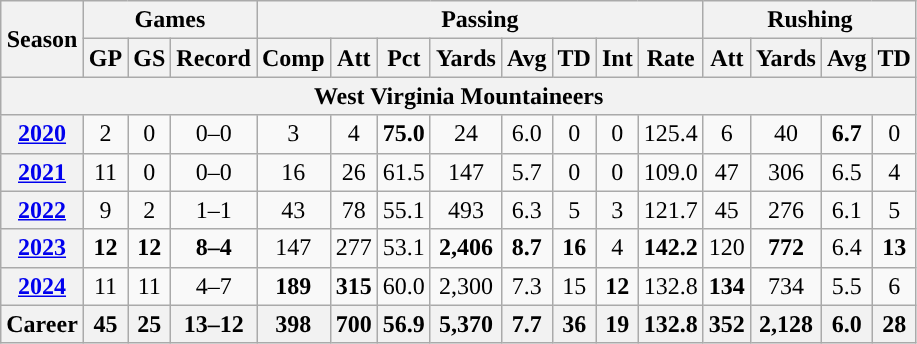<table class="wikitable" style="text-align:center;">
<tr>
<th rowspan="2">Season</th>
<th colspan="3">Games</th>
<th colspan="8">Passing</th>
<th colspan="5">Rushing</th>
</tr>
<tr>
<th>GP</th>
<th>GS</th>
<th>Record</th>
<th>Comp</th>
<th>Att</th>
<th>Pct</th>
<th>Yards</th>
<th>Avg</th>
<th>TD</th>
<th>Int</th>
<th>Rate</th>
<th>Att</th>
<th>Yards</th>
<th>Avg</th>
<th>TD</th>
</tr>
<tr>
<th colspan="17">West Virginia Mountaineers</th>
</tr>
<tr>
<th><a href='#'>2020</a></th>
<td>2</td>
<td>0</td>
<td>0–0</td>
<td>3</td>
<td>4</td>
<td><strong>75.0</strong></td>
<td>24</td>
<td>6.0</td>
<td>0</td>
<td>0</td>
<td>125.4</td>
<td>6</td>
<td>40</td>
<td><strong>6.7</strong></td>
<td>0</td>
</tr>
<tr>
<th><a href='#'>2021</a></th>
<td>11</td>
<td>0</td>
<td>0–0</td>
<td>16</td>
<td>26</td>
<td>61.5</td>
<td>147</td>
<td>5.7</td>
<td>0</td>
<td>0</td>
<td>109.0</td>
<td>47</td>
<td>306</td>
<td>6.5</td>
<td>4</td>
</tr>
<tr>
<th><a href='#'>2022</a></th>
<td>9</td>
<td>2</td>
<td>1–1</td>
<td>43</td>
<td>78</td>
<td>55.1</td>
<td>493</td>
<td>6.3</td>
<td>5</td>
<td>3</td>
<td>121.7</td>
<td>45</td>
<td>276</td>
<td>6.1</td>
<td>5</td>
</tr>
<tr>
<th><a href='#'>2023</a></th>
<td><strong>12</strong></td>
<td><strong>12</strong></td>
<td><strong>8–4</strong></td>
<td>147</td>
<td>277</td>
<td>53.1</td>
<td><strong>2,406</strong></td>
<td><strong>8.7</strong></td>
<td><strong>16</strong></td>
<td>4</td>
<td><strong>142.2</strong></td>
<td>120</td>
<td><strong>772</strong></td>
<td>6.4</td>
<td><strong>13</strong></td>
</tr>
<tr>
<th><a href='#'>2024</a></th>
<td>11</td>
<td>11</td>
<td>4–7</td>
<td><strong>189</strong></td>
<td><strong>315</strong></td>
<td>60.0</td>
<td>2,300</td>
<td>7.3</td>
<td>15</td>
<td><strong>12</strong></td>
<td>132.8</td>
<td><strong>134</strong></td>
<td>734</td>
<td>5.5</td>
<td>6</td>
</tr>
<tr>
<th>Career</th>
<th>45</th>
<th>25</th>
<th>13–12</th>
<th>398</th>
<th>700</th>
<th>56.9</th>
<th>5,370</th>
<th>7.7</th>
<th>36</th>
<th>19</th>
<th>132.8</th>
<th>352</th>
<th>2,128</th>
<th>6.0</th>
<th>28</th>
</tr>
</table>
